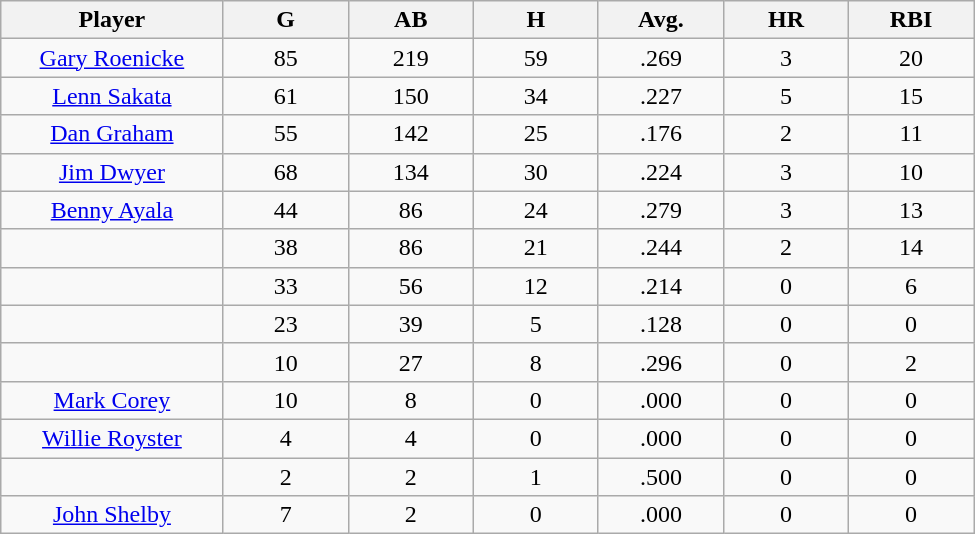<table class="wikitable sortable">
<tr>
<th bgcolor="#DDDDFF" width="16%">Player</th>
<th bgcolor="#DDDDFF" width="9%">G</th>
<th bgcolor="#DDDDFF" width="9%">AB</th>
<th bgcolor="#DDDDFF" width="9%">H</th>
<th bgcolor="#DDDDFF" width="9%">Avg.</th>
<th bgcolor="#DDDDFF" width="9%">HR</th>
<th bgcolor="#DDDDFF" width="9%">RBI</th>
</tr>
<tr align="center">
<td><a href='#'>Gary Roenicke</a></td>
<td>85</td>
<td>219</td>
<td>59</td>
<td>.269</td>
<td>3</td>
<td>20</td>
</tr>
<tr align=center>
<td><a href='#'>Lenn Sakata</a></td>
<td>61</td>
<td>150</td>
<td>34</td>
<td>.227</td>
<td>5</td>
<td>15</td>
</tr>
<tr align=center>
<td><a href='#'>Dan Graham</a></td>
<td>55</td>
<td>142</td>
<td>25</td>
<td>.176</td>
<td>2</td>
<td>11</td>
</tr>
<tr align=center>
<td><a href='#'>Jim Dwyer</a></td>
<td>68</td>
<td>134</td>
<td>30</td>
<td>.224</td>
<td>3</td>
<td>10</td>
</tr>
<tr align=center>
<td><a href='#'>Benny Ayala</a></td>
<td>44</td>
<td>86</td>
<td>24</td>
<td>.279</td>
<td>3</td>
<td>13</td>
</tr>
<tr align=center>
<td></td>
<td>38</td>
<td>86</td>
<td>21</td>
<td>.244</td>
<td>2</td>
<td>14</td>
</tr>
<tr align="center">
<td></td>
<td>33</td>
<td>56</td>
<td>12</td>
<td>.214</td>
<td>0</td>
<td>6</td>
</tr>
<tr align="center">
<td></td>
<td>23</td>
<td>39</td>
<td>5</td>
<td>.128</td>
<td>0</td>
<td>0</td>
</tr>
<tr align="center">
<td></td>
<td>10</td>
<td>27</td>
<td>8</td>
<td>.296</td>
<td>0</td>
<td>2</td>
</tr>
<tr align="center">
<td><a href='#'>Mark Corey</a></td>
<td>10</td>
<td>8</td>
<td>0</td>
<td>.000</td>
<td>0</td>
<td>0</td>
</tr>
<tr align=center>
<td><a href='#'>Willie Royster</a></td>
<td>4</td>
<td>4</td>
<td>0</td>
<td>.000</td>
<td>0</td>
<td>0</td>
</tr>
<tr align=center>
<td></td>
<td>2</td>
<td>2</td>
<td>1</td>
<td>.500</td>
<td>0</td>
<td>0</td>
</tr>
<tr align="center">
<td><a href='#'>John Shelby</a></td>
<td>7</td>
<td>2</td>
<td>0</td>
<td>.000</td>
<td>0</td>
<td>0</td>
</tr>
</table>
